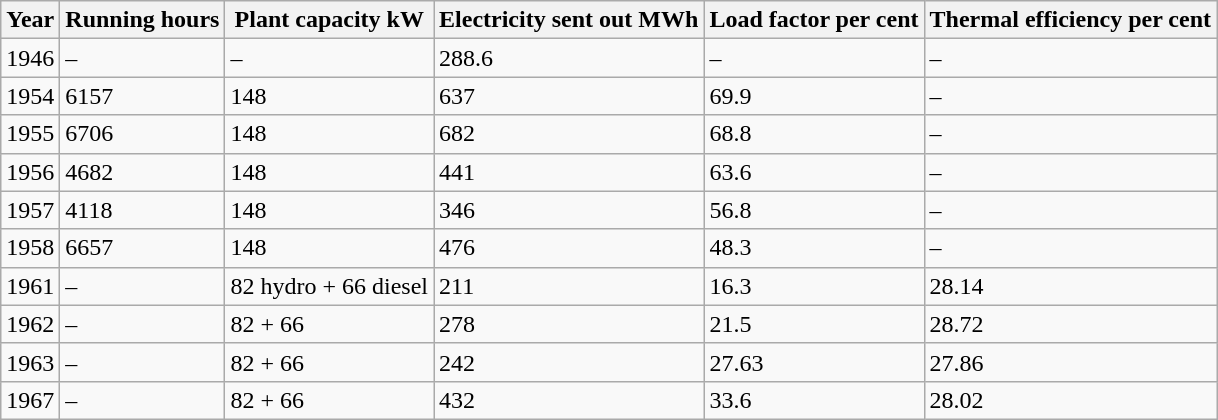<table class="wikitable">
<tr>
<th>Year</th>
<th>Running hours</th>
<th>Plant capacity kW</th>
<th>Electricity sent out MWh</th>
<th>Load factor per cent</th>
<th>Thermal efficiency per cent</th>
</tr>
<tr>
<td>1946</td>
<td>–</td>
<td>–</td>
<td>288.6</td>
<td>–</td>
<td>–</td>
</tr>
<tr>
<td>1954</td>
<td>6157</td>
<td>148</td>
<td>637</td>
<td>69.9</td>
<td>–</td>
</tr>
<tr>
<td>1955</td>
<td>6706</td>
<td>148</td>
<td>682</td>
<td>68.8</td>
<td>–</td>
</tr>
<tr>
<td>1956</td>
<td>4682</td>
<td>148</td>
<td>441</td>
<td>63.6</td>
<td>–</td>
</tr>
<tr>
<td>1957</td>
<td>4118</td>
<td>148</td>
<td>346</td>
<td>56.8</td>
<td>–</td>
</tr>
<tr>
<td>1958</td>
<td>6657</td>
<td>148</td>
<td>476</td>
<td>48.3</td>
<td>–</td>
</tr>
<tr>
<td>1961</td>
<td>–</td>
<td>82 hydro + 66 diesel</td>
<td>211</td>
<td>16.3</td>
<td>28.14</td>
</tr>
<tr>
<td>1962</td>
<td>–</td>
<td>82 + 66</td>
<td>278</td>
<td>21.5</td>
<td>28.72</td>
</tr>
<tr>
<td>1963</td>
<td>–</td>
<td>82 + 66</td>
<td>242</td>
<td>27.63</td>
<td>27.86</td>
</tr>
<tr>
<td>1967</td>
<td>–</td>
<td>82 + 66</td>
<td>432</td>
<td>33.6</td>
<td>28.02</td>
</tr>
</table>
